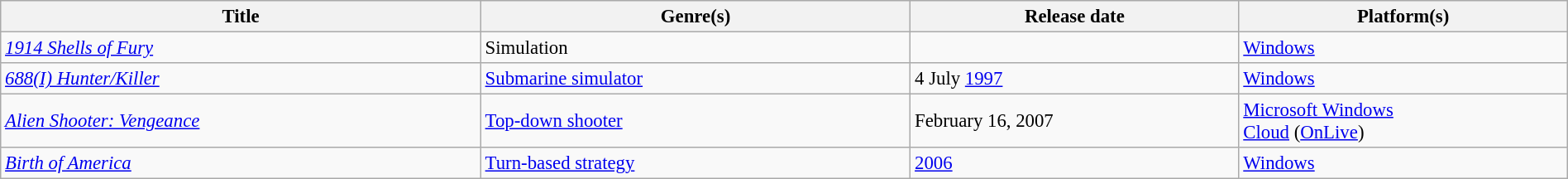<table class="wikitable sortable" style="width:100%; font-size:95%;">
<tr>
<th style="width:19%;">Title</th>
<th style="width:17%;">Genre(s)</th>
<th style="width:13%;">Release date</th>
<th style="width:13%;">Platform(s)</th>
</tr>
<tr>
<td><em><a href='#'>1914 Shells of Fury</a></em></td>
<td>Simulation</td>
<td></td>
<td><a href='#'>Windows</a></td>
</tr>
<tr>
<td><em><a href='#'>688(I) Hunter/Killer</a></em></td>
<td><a href='#'>Submarine simulator</a></td>
<td>4 July <a href='#'>1997</a></td>
<td><a href='#'>Windows</a></td>
</tr>
<tr>
<td><em><a href='#'>Alien Shooter: Vengeance</a></em></td>
<td><a href='#'>Top-down shooter</a></td>
<td>February 16, 2007</td>
<td><a href='#'>Microsoft Windows</a><br><a href='#'>Cloud</a> (<a href='#'>OnLive</a>)</td>
</tr>
<tr>
<td><em><a href='#'>Birth of America</a></em></td>
<td><a href='#'>Turn-based strategy</a></td>
<td><a href='#'>2006</a></td>
<td><a href='#'>Windows</a></td>
</tr>
</table>
